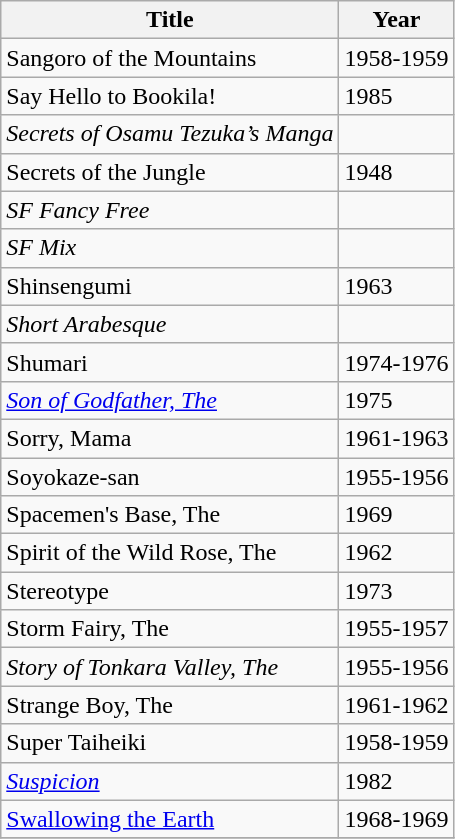<table class="wikitable">
<tr>
<th>Title</th>
<th>Year</th>
</tr>
<tr>
<td>Sangoro of the Mountains</td>
<td>1958-1959</td>
</tr>
<tr>
<td>Say Hello to Bookila!</td>
<td>1985</td>
</tr>
<tr>
<td><em>Secrets of Osamu Tezuka’s Manga</em></td>
<td></td>
</tr>
<tr>
<td>Secrets of the Jungle</td>
<td>1948</td>
</tr>
<tr>
<td><em>SF Fancy Free</em></td>
<td></td>
</tr>
<tr>
<td><em>SF Mix</em></td>
<td></td>
</tr>
<tr>
<td>Shinsengumi</td>
<td>1963</td>
</tr>
<tr>
<td><em>Short Arabesque</em></td>
<td></td>
</tr>
<tr>
<td>Shumari</td>
<td>1974-1976</td>
</tr>
<tr>
<td><a href='#'><em>Son of Godfather, The</em></a></td>
<td>1975</td>
</tr>
<tr>
<td>Sorry, Mama</td>
<td>1961-1963</td>
</tr>
<tr>
<td>Soyokaze-san</td>
<td>1955-1956</td>
</tr>
<tr>
<td>Spacemen's Base, The</td>
<td>1969</td>
</tr>
<tr>
<td>Spirit of the Wild Rose, The</td>
<td>1962</td>
</tr>
<tr>
<td>Stereotype</td>
<td>1973</td>
</tr>
<tr>
<td>Storm Fairy, The</td>
<td>1955-1957</td>
</tr>
<tr>
<td><em>Story of Tonkara Valley, The</em></td>
<td>1955-1956</td>
</tr>
<tr>
<td>Strange Boy, The</td>
<td>1961-1962</td>
</tr>
<tr>
<td>Super Taiheiki</td>
<td>1958-1959</td>
</tr>
<tr>
<td><a href='#'><em>Suspicion</em></a></td>
<td>1982</td>
</tr>
<tr>
<td><a href='#'>Swallowing the Earth</a></td>
<td>1968-1969</td>
</tr>
<tr>
</tr>
</table>
